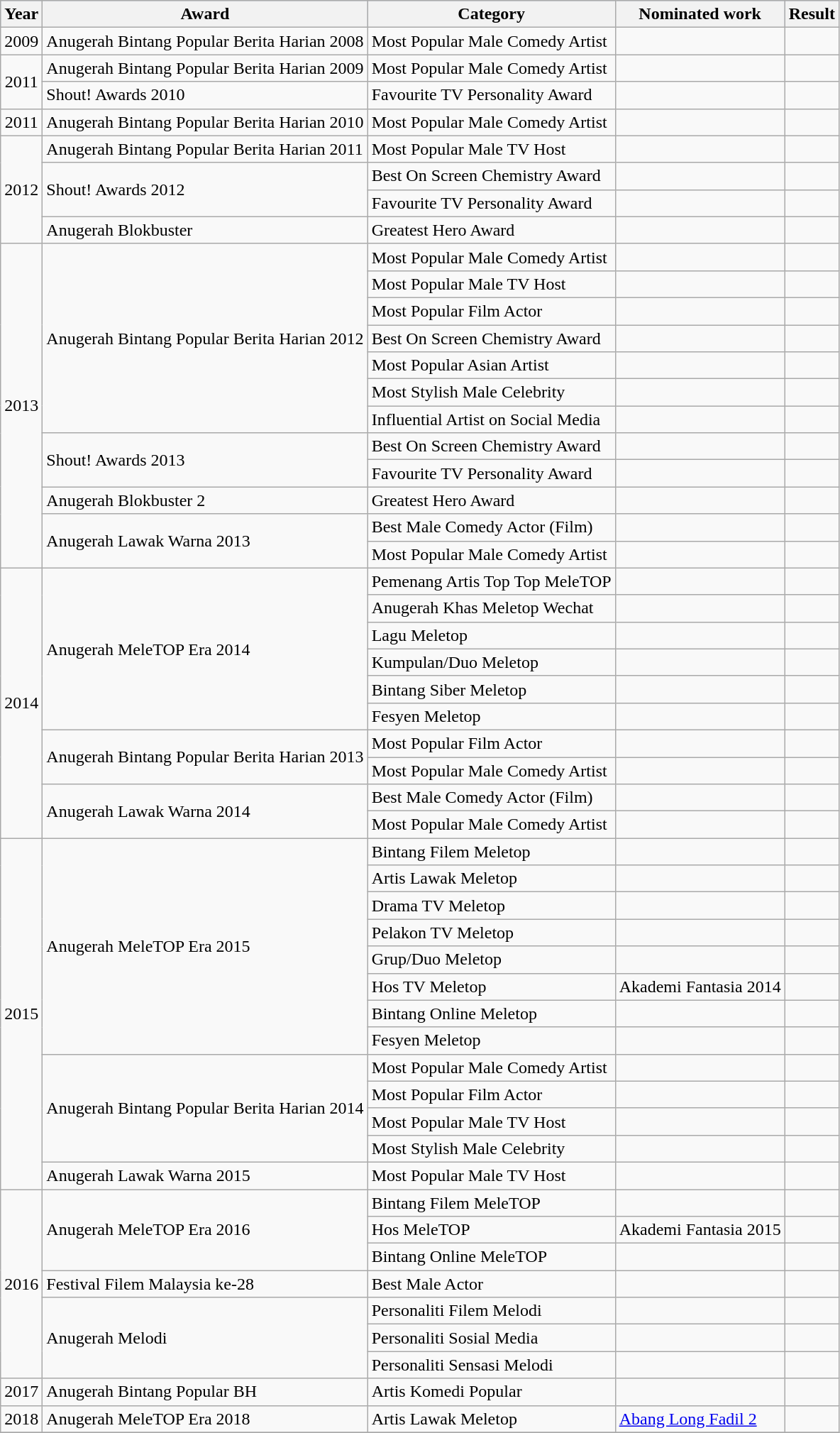<table class="wikitable">
<tr style="background: #b0c4de;">
<th>Year</th>
<th>Award</th>
<th>Category</th>
<th>Nominated work</th>
<th>Result</th>
</tr>
<tr>
<td rowspan="1" align="center">2009</td>
<td>Anugerah Bintang Popular Berita Harian 2008</td>
<td>Most Popular Male Comedy Artist</td>
<td></td>
<td></td>
</tr>
<tr>
<td rowspan="2" align="center">2011</td>
<td>Anugerah Bintang Popular Berita Harian 2009</td>
<td>Most Popular Male Comedy Artist</td>
<td></td>
<td></td>
</tr>
<tr>
<td rowspan="1">Shout! Awards 2010</td>
<td>Favourite TV Personality Award</td>
<td></td>
<td></td>
</tr>
<tr>
<td rowspan="1" align="center">2011</td>
<td>Anugerah Bintang Popular Berita Harian 2010</td>
<td>Most Popular Male Comedy Artist</td>
<td></td>
<td></td>
</tr>
<tr>
<td rowspan="4" align="center">2012</td>
<td rowspan="1">Anugerah Bintang Popular Berita Harian 2011</td>
<td>Most Popular Male TV Host</td>
<td></td>
<td></td>
</tr>
<tr>
<td rowspan="2">Shout! Awards 2012</td>
<td>Best On Screen Chemistry Award</td>
<td></td>
<td></td>
</tr>
<tr>
<td>Favourite TV Personality Award</td>
<td></td>
<td></td>
</tr>
<tr>
<td rowspan="1">Anugerah Blokbuster</td>
<td>Greatest Hero Award</td>
<td></td>
<td></td>
</tr>
<tr>
<td rowspan="12" align="center">2013</td>
<td rowspan="7">Anugerah Bintang Popular Berita Harian 2012</td>
<td>Most Popular Male Comedy Artist</td>
<td></td>
<td></td>
</tr>
<tr>
<td>Most Popular Male TV Host</td>
<td></td>
<td></td>
</tr>
<tr>
<td>Most Popular Film Actor</td>
<td></td>
<td></td>
</tr>
<tr>
<td>Best On Screen Chemistry Award</td>
<td></td>
<td></td>
</tr>
<tr>
<td>Most Popular Asian Artist</td>
<td></td>
<td></td>
</tr>
<tr>
<td>Most Stylish Male Celebrity</td>
<td></td>
<td></td>
</tr>
<tr>
<td>Influential Artist on Social Media</td>
<td></td>
<td></td>
</tr>
<tr>
<td rowspan="2">Shout! Awards 2013</td>
<td>Best On Screen Chemistry Award</td>
<td></td>
<td></td>
</tr>
<tr>
<td>Favourite TV Personality Award</td>
<td></td>
<td></td>
</tr>
<tr>
<td rowspan="1">Anugerah Blokbuster 2</td>
<td>Greatest Hero Award</td>
<td></td>
<td></td>
</tr>
<tr>
<td rowspan="2">Anugerah Lawak Warna 2013</td>
<td>Best Male Comedy Actor (Film)</td>
<td></td>
<td></td>
</tr>
<tr>
<td>Most Popular Male Comedy Artist</td>
<td></td>
<td></td>
</tr>
<tr>
<td rowspan="10" align="center">2014</td>
<td rowspan="6">Anugerah MeleTOP Era 2014</td>
<td>Pemenang Artis Top Top MeleTOP</td>
<td></td>
<td></td>
</tr>
<tr>
<td>Anugerah Khas Meletop Wechat</td>
<td></td>
<td></td>
</tr>
<tr>
<td>Lagu Meletop</td>
<td></td>
<td></td>
</tr>
<tr>
<td>Kumpulan/Duo Meletop</td>
<td></td>
<td></td>
</tr>
<tr>
<td>Bintang Siber Meletop</td>
<td></td>
<td></td>
</tr>
<tr>
<td>Fesyen Meletop</td>
<td></td>
<td></td>
</tr>
<tr>
<td rowspan="2">Anugerah Bintang Popular Berita Harian 2013</td>
<td>Most Popular Film Actor</td>
<td></td>
<td></td>
</tr>
<tr>
<td>Most Popular Male Comedy Artist</td>
<td></td>
<td></td>
</tr>
<tr>
<td rowspan="2">Anugerah Lawak Warna 2014</td>
<td>Best Male Comedy Actor (Film)</td>
<td></td>
<td></td>
</tr>
<tr>
<td>Most Popular Male Comedy Artist</td>
<td></td>
<td></td>
</tr>
<tr>
<td rowspan="13" align="center">2015</td>
<td rowspan="8">Anugerah MeleTOP Era 2015</td>
<td>Bintang Filem Meletop</td>
<td></td>
<td></td>
</tr>
<tr>
<td>Artis Lawak Meletop</td>
<td></td>
<td></td>
</tr>
<tr>
<td>Drama TV Meletop</td>
<td></td>
<td></td>
</tr>
<tr>
<td>Pelakon TV Meletop</td>
<td></td>
<td></td>
</tr>
<tr>
<td>Grup/Duo Meletop</td>
<td></td>
<td></td>
</tr>
<tr>
<td>Hos TV Meletop</td>
<td>Akademi Fantasia 2014</td>
<td></td>
</tr>
<tr>
<td>Bintang Online Meletop</td>
<td></td>
<td></td>
</tr>
<tr>
<td>Fesyen Meletop</td>
<td></td>
<td></td>
</tr>
<tr>
<td rowspan="4">Anugerah Bintang Popular Berita Harian 2014</td>
<td>Most Popular Male Comedy Artist</td>
<td></td>
<td></td>
</tr>
<tr>
<td>Most Popular Film Actor</td>
<td></td>
<td></td>
</tr>
<tr>
<td>Most Popular Male TV Host</td>
<td></td>
<td></td>
</tr>
<tr>
<td>Most Stylish Male Celebrity</td>
<td></td>
<td></td>
</tr>
<tr>
<td rowspan="1">Anugerah Lawak Warna 2015</td>
<td>Most Popular Male TV Host</td>
<td></td>
<td></td>
</tr>
<tr>
<td rowspan="7" align="center">2016</td>
<td rowspan="3">Anugerah MeleTOP Era 2016</td>
<td>Bintang Filem MeleTOP</td>
<td></td>
<td></td>
</tr>
<tr>
<td>Hos MeleTOP</td>
<td>Akademi Fantasia 2015</td>
<td></td>
</tr>
<tr>
<td>Bintang Online MeleTOP</td>
<td></td>
<td></td>
</tr>
<tr>
<td rowspan="1">Festival Filem Malaysia ke-28</td>
<td>Best Male Actor</td>
<td></td>
<td></td>
</tr>
<tr>
<td rowspan="3">Anugerah Melodi</td>
<td>Personaliti Filem Melodi</td>
<td></td>
<td></td>
</tr>
<tr>
<td>Personaliti Sosial Media</td>
<td></td>
<td></td>
</tr>
<tr>
<td>Personaliti Sensasi Melodi</td>
<td></td>
<td></td>
</tr>
<tr>
<td>2017</td>
<td>Anugerah Bintang Popular BH</td>
<td>Artis Komedi Popular</td>
<td></td>
<td></td>
</tr>
<tr>
<td>2018</td>
<td>Anugerah MeleTOP Era 2018</td>
<td>Artis Lawak Meletop</td>
<td><a href='#'>Abang Long Fadil 2</a></td>
<td></td>
</tr>
<tr>
</tr>
</table>
